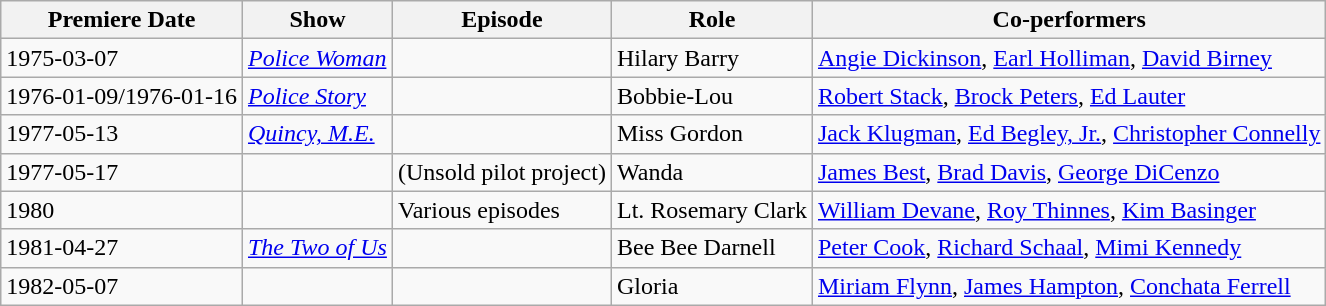<table class="wikitable">
<tr>
<th>Premiere Date</th>
<th>Show</th>
<th>Episode</th>
<th>Role</th>
<th>Co-performers</th>
</tr>
<tr>
<td>1975-03-07</td>
<td><em><a href='#'>Police Woman</a></em></td>
<td></td>
<td>Hilary Barry</td>
<td><a href='#'>Angie Dickinson</a>, <a href='#'>Earl Holliman</a>, <a href='#'>David Birney</a></td>
</tr>
<tr>
<td>1976-01-09/1976-01-16</td>
<td><em><a href='#'>Police Story</a></em></td>
<td></td>
<td>Bobbie-Lou</td>
<td><a href='#'>Robert Stack</a>, <a href='#'>Brock Peters</a>, <a href='#'>Ed Lauter</a></td>
</tr>
<tr>
<td>1977-05-13</td>
<td><em><a href='#'>Quincy, M.E.</a></em></td>
<td></td>
<td>Miss Gordon</td>
<td><a href='#'>Jack Klugman</a>, <a href='#'>Ed Begley, Jr.</a>, <a href='#'>Christopher Connelly</a></td>
</tr>
<tr>
<td>1977-05-17</td>
<td></td>
<td>(Unsold pilot project)</td>
<td>Wanda</td>
<td><a href='#'>James Best</a>, <a href='#'>Brad Davis</a>, <a href='#'>George DiCenzo</a></td>
</tr>
<tr>
<td>1980</td>
<td></td>
<td>Various episodes</td>
<td>Lt. Rosemary Clark</td>
<td><a href='#'>William Devane</a>, <a href='#'>Roy Thinnes</a>, <a href='#'>Kim Basinger</a></td>
</tr>
<tr>
<td>1981-04-27</td>
<td><em><a href='#'>The Two of Us</a></em></td>
<td></td>
<td>Bee Bee Darnell</td>
<td><a href='#'>Peter Cook</a>, <a href='#'>Richard Schaal</a>, <a href='#'>Mimi Kennedy</a></td>
</tr>
<tr>
<td>1982-05-07</td>
<td><em></em></td>
<td></td>
<td>Gloria</td>
<td><a href='#'>Miriam Flynn</a>, <a href='#'>James Hampton</a>, <a href='#'>Conchata Ferrell</a></td>
</tr>
</table>
